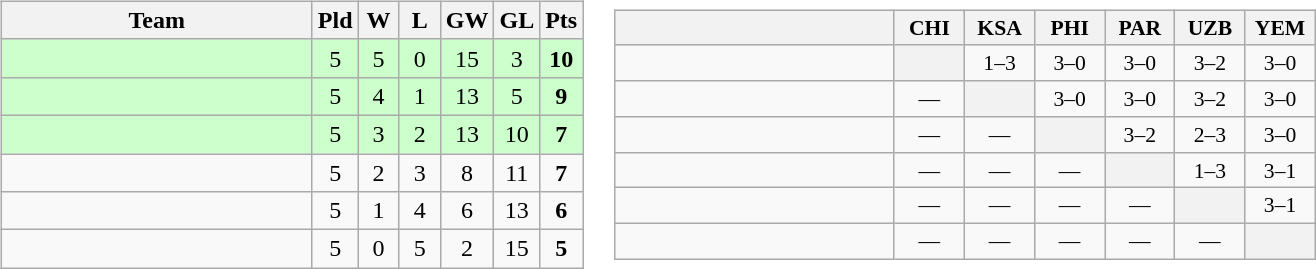<table>
<tr>
<td><br><table class="wikitable" style="text-align:center">
<tr>
<th width=200>Team</th>
<th width=20>Pld</th>
<th width=20>W</th>
<th width=20>L</th>
<th width=20>GW</th>
<th width=20>GL</th>
<th width=20>Pts</th>
</tr>
<tr bgcolor=ccffcc>
<td style="text-align:left;"></td>
<td>5</td>
<td>5</td>
<td>0</td>
<td>15</td>
<td>3</td>
<td><strong>10</strong></td>
</tr>
<tr bgcolor=ccffcc>
<td style="text-align:left;"></td>
<td>5</td>
<td>4</td>
<td>1</td>
<td>13</td>
<td>5</td>
<td><strong>9</strong></td>
</tr>
<tr bgcolor=ccffcc>
<td style="text-align:left;"></td>
<td>5</td>
<td>3</td>
<td>2</td>
<td>13</td>
<td>10</td>
<td><strong>7</strong></td>
</tr>
<tr>
<td style="text-align:left;"></td>
<td>5</td>
<td>2</td>
<td>3</td>
<td>8</td>
<td>11</td>
<td><strong>7</strong></td>
</tr>
<tr>
<td style="text-align:left;"></td>
<td>5</td>
<td>1</td>
<td>4</td>
<td>6</td>
<td>13</td>
<td><strong>6</strong></td>
</tr>
<tr>
<td style="text-align:left;"></td>
<td>5</td>
<td>0</td>
<td>5</td>
<td>2</td>
<td>15</td>
<td><strong>5</strong></td>
</tr>
</table>
</td>
<td><br><table class="wikitable" style="text-align:center; font-size:90%">
<tr>
<th width="180"> </th>
<th width="40">CHI</th>
<th width="40">KSA</th>
<th width="40">PHI</th>
<th width="40">PAR</th>
<th width="40">UZB</th>
<th width="40">YEM</th>
</tr>
<tr>
<td style="text-align:left;"></td>
<th></th>
<td>1–3</td>
<td>3–0</td>
<td>3–0</td>
<td>3–2</td>
<td>3–0</td>
</tr>
<tr>
<td style="text-align:left;"></td>
<td>—</td>
<th></th>
<td>3–0</td>
<td>3–0</td>
<td>3–2</td>
<td>3–0</td>
</tr>
<tr>
<td style="text-align:left;"></td>
<td>—</td>
<td>—</td>
<th></th>
<td>3–2</td>
<td>2–3</td>
<td>3–0</td>
</tr>
<tr>
<td style="text-align:left;"></td>
<td>—</td>
<td>—</td>
<td>—</td>
<th></th>
<td>1–3</td>
<td>3–1</td>
</tr>
<tr>
<td style="text-align:left;"></td>
<td>—</td>
<td>—</td>
<td>—</td>
<td>—</td>
<th></th>
<td>3–1</td>
</tr>
<tr>
<td style="text-align:left;"></td>
<td>—</td>
<td>—</td>
<td>—</td>
<td>—</td>
<td>—</td>
<th></th>
</tr>
</table>
</td>
</tr>
</table>
